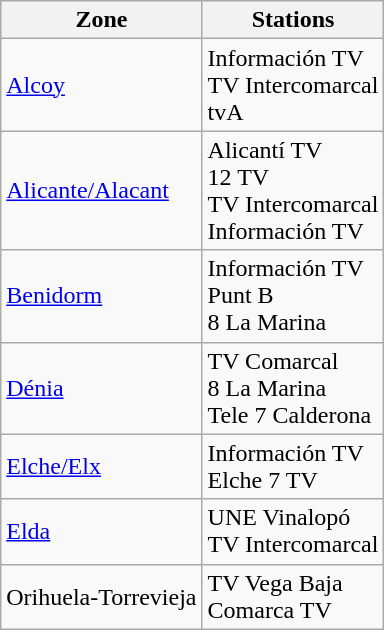<table class="wikitable">
<tr>
<th>Zone</th>
<th>Stations</th>
</tr>
<tr>
<td><a href='#'>Alcoy</a></td>
<td>Información TV<br>TV Intercomarcal<br>tvA</td>
</tr>
<tr>
<td><a href='#'>Alicante/Alacant</a></td>
<td>Alicantí TV<br>12 TV<br>TV Intercomarcal<br>Información TV</td>
</tr>
<tr>
<td><a href='#'>Benidorm</a></td>
<td>Información TV<br>Punt B<br>8 La Marina</td>
</tr>
<tr>
<td><a href='#'>Dénia</a></td>
<td>TV Comarcal<br>8 La Marina<br>Tele 7 Calderona</td>
</tr>
<tr>
<td><a href='#'>Elche/Elx</a></td>
<td>Información TV<br>Elche 7 TV</td>
</tr>
<tr>
<td><a href='#'>Elda</a></td>
<td>UNE Vinalopó<br>TV Intercomarcal</td>
</tr>
<tr>
<td>Orihuela-Torrevieja</td>
<td>TV Vega Baja<br>Comarca TV</td>
</tr>
</table>
